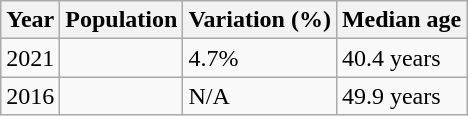<table + class="wikitable" border="1">
<tr>
<th>Year</th>
<th>Population</th>
<th>Variation (%)</th>
<th>Median age</th>
</tr>
<tr>
<td>2021</td>
<td></td>
<td> 4.7%</td>
<td>40.4 years</td>
</tr>
<tr>
<td>2016</td>
<td></td>
<td>N/A</td>
<td>49.9 years</td>
</tr>
</table>
